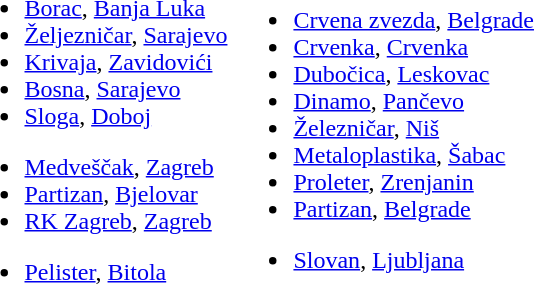<table>
<tr>
<td valign="top"><br><ul><li><a href='#'>Borac</a>, <a href='#'>Banja Luka</a></li><li><a href='#'>Željezničar</a>, <a href='#'>Sarajevo</a></li><li><a href='#'>Krivaja</a>, <a href='#'>Zavidovići</a></li><li><a href='#'>Bosna</a>, <a href='#'>Sarajevo</a></li><li><a href='#'>Sloga</a>, <a href='#'>Doboj</a></li></ul><ul><li><a href='#'>Medveščak</a>, <a href='#'>Zagreb</a></li><li><a href='#'>Partizan</a>, <a href='#'>Bjelovar</a></li><li><a href='#'>RK Zagreb</a>, <a href='#'>Zagreb</a></li></ul><ul><li><a href='#'>Pelister</a>, <a href='#'>Bitola</a></li></ul></td>
<td><br><ul><li><a href='#'>Crvena zvezda</a>, <a href='#'>Belgrade</a></li><li><a href='#'>Crvenka</a>, <a href='#'>Crvenka</a></li><li><a href='#'>Dubočica</a>, <a href='#'>Leskovac</a></li><li><a href='#'>Dinamo</a>, <a href='#'>Pančevo</a></li><li><a href='#'>Železničar</a>, <a href='#'>Niš</a></li><li><a href='#'>Metaloplastika</a>, <a href='#'>Šabac</a></li><li><a href='#'>Proleter</a>, <a href='#'>Zrenjanin</a></li><li><a href='#'>Partizan</a>, <a href='#'>Belgrade</a></li></ul><ul><li><a href='#'>Slovan</a>, <a href='#'>Ljubljana</a></li></ul></td>
</tr>
</table>
